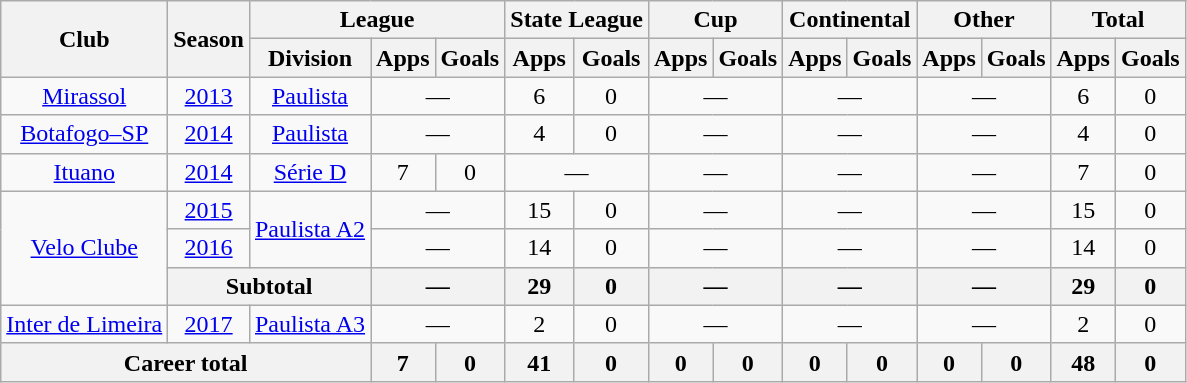<table class="wikitable" style="text-align: center;">
<tr>
<th rowspan="2">Club</th>
<th rowspan="2">Season</th>
<th colspan="3">League</th>
<th colspan="2">State League</th>
<th colspan="2">Cup</th>
<th colspan="2">Continental</th>
<th colspan="2">Other</th>
<th colspan="2">Total</th>
</tr>
<tr>
<th>Division</th>
<th>Apps</th>
<th>Goals</th>
<th>Apps</th>
<th>Goals</th>
<th>Apps</th>
<th>Goals</th>
<th>Apps</th>
<th>Goals</th>
<th>Apps</th>
<th>Goals</th>
<th>Apps</th>
<th>Goals</th>
</tr>
<tr>
<td align="center"><a href='#'>Mirassol</a></td>
<td><a href='#'>2013</a></td>
<td><a href='#'>Paulista</a></td>
<td colspan="2">—</td>
<td>6</td>
<td>0</td>
<td colspan="2">—</td>
<td colspan="2">—</td>
<td colspan="2">—</td>
<td>6</td>
<td>0</td>
</tr>
<tr>
<td align="center"><a href='#'>Botafogo–SP</a></td>
<td><a href='#'>2014</a></td>
<td><a href='#'>Paulista</a></td>
<td colspan="2">—</td>
<td>4</td>
<td>0</td>
<td colspan="2">—</td>
<td colspan="2">—</td>
<td colspan="2">—</td>
<td>4</td>
<td>0</td>
</tr>
<tr>
<td align="center"><a href='#'>Ituano</a></td>
<td><a href='#'>2014</a></td>
<td><a href='#'>Série D</a></td>
<td>7</td>
<td>0</td>
<td colspan="2">—</td>
<td colspan="2">—</td>
<td colspan="2">—</td>
<td colspan="2">—</td>
<td>7</td>
<td>0</td>
</tr>
<tr>
<td rowspan=3 align="center"><a href='#'>Velo Clube</a></td>
<td><a href='#'>2015</a></td>
<td rowspan=2><a href='#'>Paulista A2</a></td>
<td colspan="2">—</td>
<td>15</td>
<td>0</td>
<td colspan="2">—</td>
<td colspan="2">—</td>
<td colspan="2">—</td>
<td>15</td>
<td>0</td>
</tr>
<tr>
<td><a href='#'>2016</a></td>
<td colspan="2">—</td>
<td>14</td>
<td>0</td>
<td colspan="2">—</td>
<td colspan="2">—</td>
<td colspan="2">—</td>
<td>14</td>
<td>0</td>
</tr>
<tr>
<th colspan="2">Subtotal</th>
<th colspan="2">—</th>
<th>29</th>
<th>0</th>
<th colspan="2">—</th>
<th colspan="2">—</th>
<th colspan="2">—</th>
<th>29</th>
<th>0</th>
</tr>
<tr>
<td align="center"><a href='#'>Inter de Limeira</a></td>
<td><a href='#'>2017</a></td>
<td><a href='#'>Paulista A3</a></td>
<td colspan="2">—</td>
<td>2</td>
<td>0</td>
<td colspan="2">—</td>
<td colspan="2">—</td>
<td colspan="2">—</td>
<td>2</td>
<td>0</td>
</tr>
<tr>
<th colspan="3"><strong>Career total</strong></th>
<th>7</th>
<th>0</th>
<th>41</th>
<th>0</th>
<th>0</th>
<th>0</th>
<th>0</th>
<th>0</th>
<th>0</th>
<th>0</th>
<th>48</th>
<th>0</th>
</tr>
</table>
